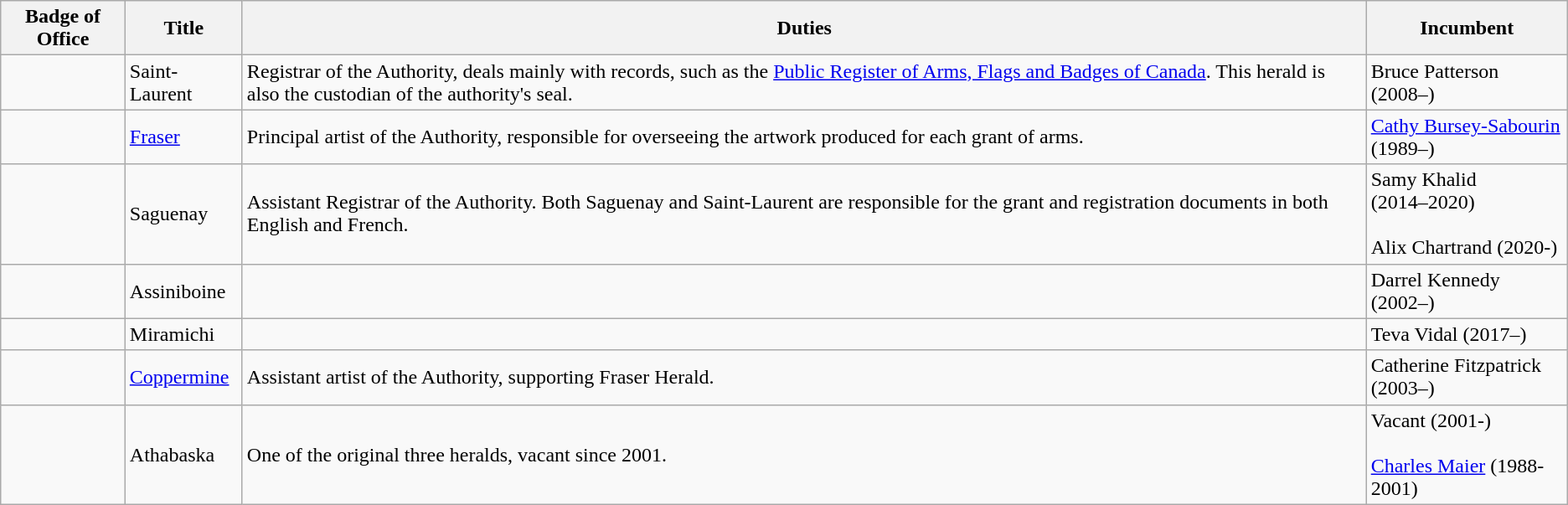<table class="wikitable" border="1" style="width:auto;cellpadding:10;cellspacing:10;">
<tr>
<th>Badge of Office</th>
<th>Title</th>
<th>Duties</th>
<th>Incumbent</th>
</tr>
<tr>
<td></td>
<td>Saint-Laurent</td>
<td>Registrar of the Authority, deals mainly with records, such as the <a href='#'>Public Register of Arms, Flags and Badges of Canada</a>. This herald is also the custodian of the authority's seal.</td>
<td>Bruce Patterson<br>(2008–)</td>
</tr>
<tr>
<td></td>
<td><a href='#'>Fraser</a></td>
<td>Principal artist of the Authority, responsible for overseeing the artwork produced for each grant of arms.</td>
<td><a href='#'>Cathy Bursey-Sabourin</a><br>(1989–)</td>
</tr>
<tr>
<td></td>
<td>Saguenay</td>
<td>Assistant Registrar of the Authority. Both Saguenay and Saint-Laurent are responsible for the grant and registration documents in both English and French.</td>
<td>Samy Khalid<br>(2014–2020)<br><br>Alix Chartrand (2020-)</td>
</tr>
<tr>
<td></td>
<td>Assiniboine</td>
<td></td>
<td>Darrel Kennedy<br>(2002–)</td>
</tr>
<tr>
<td></td>
<td>Miramichi</td>
<td></td>
<td>Teva Vidal (2017–)</td>
</tr>
<tr>
<td></td>
<td><a href='#'>Coppermine</a></td>
<td>Assistant artist of the Authority, supporting Fraser Herald.</td>
<td>Catherine Fitzpatrick<br>(2003–)</td>
</tr>
<tr>
<td></td>
<td>Athabaska</td>
<td>One of the original three heralds, vacant since 2001.</td>
<td>Vacant (2001-)<br><br><a href='#'>Charles Maier</a> (1988-2001)</td>
</tr>
</table>
